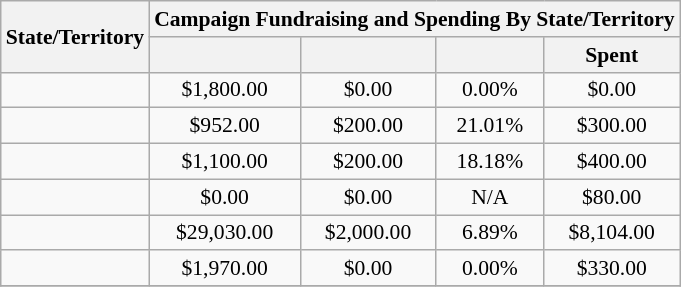<table class="wikitable sortable" style="font-size:90%;text-align:center;">
<tr>
<th rowspan="2">State/Territory</th>
<th colspan="6">Campaign Fundraising and Spending By State/Territory</th>
</tr>
<tr>
<th data-sort-type=currency></th>
<th data-sort-type=currency></th>
<th data-sort-type=number></th>
<th data-sort-type=currency>Spent</th>
</tr>
<tr>
<td></td>
<td>$1,800.00</td>
<td>$0.00</td>
<td>0.00%</td>
<td>$0.00</td>
</tr>
<tr>
<td></td>
<td>$952.00</td>
<td>$200.00</td>
<td>21.01%</td>
<td>$300.00</td>
</tr>
<tr>
<td></td>
<td>$1,100.00</td>
<td>$200.00</td>
<td>18.18%</td>
<td>$400.00</td>
</tr>
<tr>
<td></td>
<td>$0.00</td>
<td>$0.00</td>
<td>N/A</td>
<td>$80.00</td>
</tr>
<tr>
<td></td>
<td>$29,030.00</td>
<td>$2,000.00</td>
<td>6.89%</td>
<td>$8,104.00</td>
</tr>
<tr>
<td></td>
<td>$1,970.00</td>
<td>$0.00</td>
<td>0.00%</td>
<td>$330.00</td>
</tr>
<tr>
</tr>
</table>
